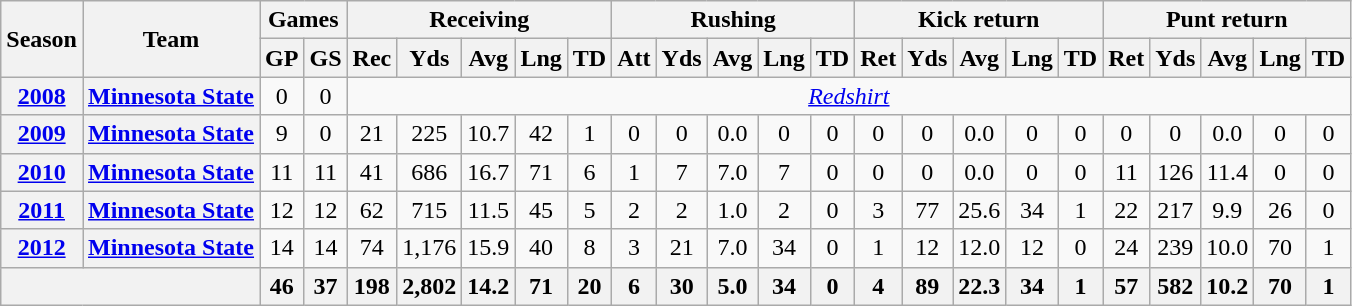<table class=wikitable style="text-align:center;">
<tr>
<th rowspan="2">Season</th>
<th rowspan="2">Team</th>
<th colspan="2">Games</th>
<th colspan="5">Receiving</th>
<th colspan="5">Rushing</th>
<th colspan="5">Kick return</th>
<th colspan="5">Punt return</th>
</tr>
<tr>
<th>GP</th>
<th>GS</th>
<th>Rec</th>
<th>Yds</th>
<th>Avg</th>
<th>Lng</th>
<th>TD</th>
<th>Att</th>
<th>Yds</th>
<th>Avg</th>
<th>Lng</th>
<th>TD</th>
<th>Ret</th>
<th>Yds</th>
<th>Avg</th>
<th>Lng</th>
<th>TD</th>
<th>Ret</th>
<th>Yds</th>
<th>Avg</th>
<th>Lng</th>
<th>TD</th>
</tr>
<tr>
<th><a href='#'>2008</a></th>
<th><a href='#'>Minnesota State</a></th>
<td>0</td>
<td>0</td>
<td colspan="20"> <em><a href='#'>Redshirt</a></em></td>
</tr>
<tr>
<th><a href='#'>2009</a></th>
<th><a href='#'>Minnesota State</a></th>
<td>9</td>
<td>0</td>
<td>21</td>
<td>225</td>
<td>10.7</td>
<td>42</td>
<td>1</td>
<td>0</td>
<td>0</td>
<td>0.0</td>
<td>0</td>
<td>0</td>
<td>0</td>
<td>0</td>
<td>0.0</td>
<td>0</td>
<td>0</td>
<td>0</td>
<td>0</td>
<td>0.0</td>
<td>0</td>
<td>0</td>
</tr>
<tr>
<th><a href='#'>2010</a></th>
<th><a href='#'>Minnesota State</a></th>
<td>11</td>
<td>11</td>
<td>41</td>
<td>686</td>
<td>16.7</td>
<td>71</td>
<td>6</td>
<td>1</td>
<td>7</td>
<td>7.0</td>
<td>7</td>
<td>0</td>
<td>0</td>
<td>0</td>
<td>0.0</td>
<td>0</td>
<td>0</td>
<td>11</td>
<td>126</td>
<td>11.4</td>
<td>0</td>
<td>0</td>
</tr>
<tr>
<th><a href='#'>2011</a></th>
<th><a href='#'>Minnesota State</a></th>
<td>12</td>
<td>12</td>
<td>62</td>
<td>715</td>
<td>11.5</td>
<td>45</td>
<td>5</td>
<td>2</td>
<td>2</td>
<td>1.0</td>
<td>2</td>
<td>0</td>
<td>3</td>
<td>77</td>
<td>25.6</td>
<td>34</td>
<td>1</td>
<td>22</td>
<td>217</td>
<td>9.9</td>
<td>26</td>
<td>0</td>
</tr>
<tr>
<th><a href='#'>2012</a></th>
<th><a href='#'>Minnesota State</a></th>
<td>14</td>
<td>14</td>
<td>74</td>
<td>1,176</td>
<td>15.9</td>
<td>40</td>
<td>8</td>
<td>3</td>
<td>21</td>
<td>7.0</td>
<td>34</td>
<td>0</td>
<td>1</td>
<td>12</td>
<td>12.0</td>
<td>12</td>
<td>0</td>
<td>24</td>
<td>239</td>
<td>10.0</td>
<td>70</td>
<td>1</td>
</tr>
<tr>
<th colspan="2"></th>
<th>46</th>
<th>37</th>
<th>198</th>
<th>2,802</th>
<th>14.2</th>
<th>71</th>
<th>20</th>
<th>6</th>
<th>30</th>
<th>5.0</th>
<th>34</th>
<th>0</th>
<th>4</th>
<th>89</th>
<th>22.3</th>
<th>34</th>
<th>1</th>
<th>57</th>
<th>582</th>
<th>10.2</th>
<th>70</th>
<th>1</th>
</tr>
</table>
